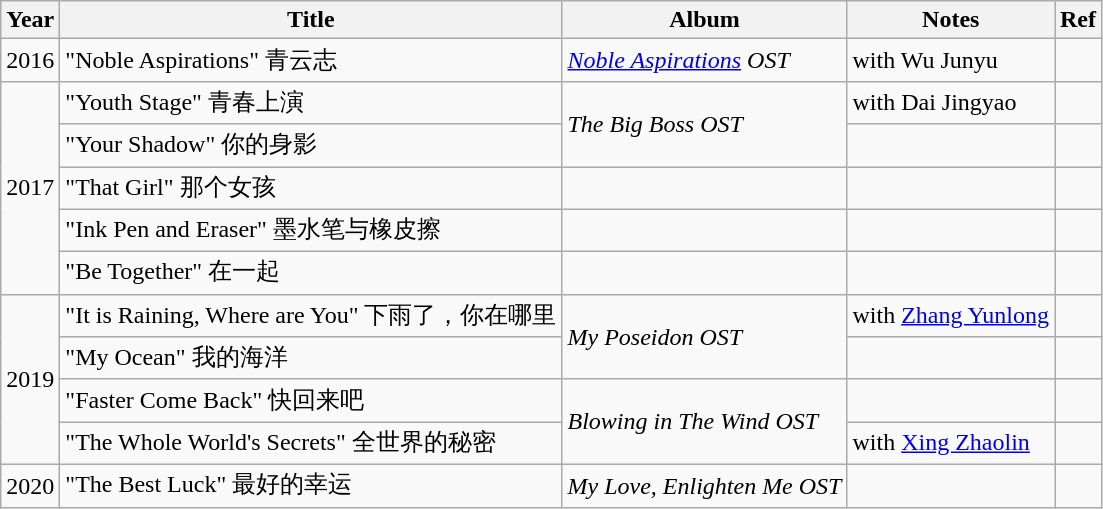<table class="wikitable sortable">
<tr>
<th>Year</th>
<th>Title</th>
<th>Album</th>
<th class="unsortable">Notes</th>
<th class="unsortable">Ref</th>
</tr>
<tr>
<td>2016</td>
<td>"Noble Aspirations" 青云志</td>
<td><em><a href='#'>Noble Aspirations</a> OST</em></td>
<td>with Wu Junyu</td>
<td></td>
</tr>
<tr>
<td rowspan=5>2017</td>
<td>"Youth Stage" 青春上演</td>
<td rowspan="2"><em>The Big Boss OST</em></td>
<td>with Dai Jingyao</td>
<td></td>
</tr>
<tr>
<td>"Your Shadow" 你的身影</td>
<td></td>
<td></td>
</tr>
<tr>
<td>"That Girl" 那个女孩</td>
<td></td>
<td></td>
<td></td>
</tr>
<tr>
<td>"Ink Pen and Eraser" 墨水笔与橡皮擦</td>
<td></td>
<td></td>
<td></td>
</tr>
<tr>
<td>"Be Together" 在一起</td>
<td></td>
<td></td>
<td></td>
</tr>
<tr>
<td rowspan=4>2019</td>
<td>"It is Raining, Where are You" 下雨了，你在哪里</td>
<td rowspan="2"><em>My Poseidon OST</em></td>
<td>with <a href='#'>Zhang Yunlong</a></td>
<td></td>
</tr>
<tr>
<td>"My Ocean" 我的海洋</td>
<td></td>
<td></td>
</tr>
<tr>
<td>"Faster Come Back" 快回来吧</td>
<td rowspan="2"><em>Blowing in The Wind OST</em></td>
<td></td>
<td></td>
</tr>
<tr>
<td>"The Whole World's Secrets" 全世界的秘密</td>
<td>with <a href='#'>Xing Zhaolin</a></td>
<td></td>
</tr>
<tr>
<td>2020</td>
<td>"The Best Luck" 最好的幸运</td>
<td><em>My Love, Enlighten Me OST</em></td>
<td></td>
<td></td>
</tr>
</table>
